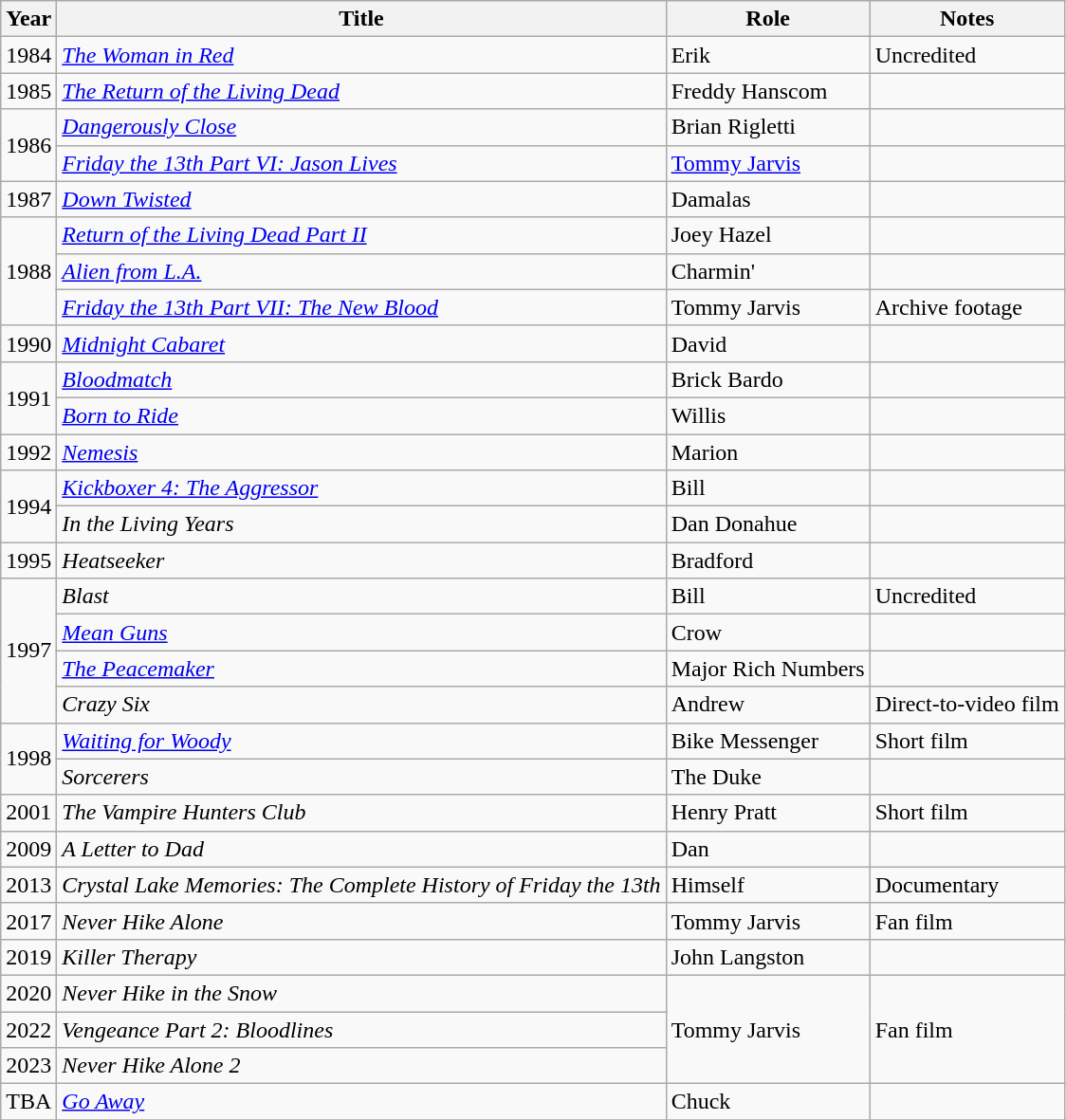<table class="wikitable">
<tr>
<th>Year</th>
<th>Title</th>
<th>Role</th>
<th>Notes</th>
</tr>
<tr>
<td>1984</td>
<td><em><a href='#'>The Woman in Red</a></em></td>
<td>Erik</td>
<td>Uncredited</td>
</tr>
<tr>
<td>1985</td>
<td><em><a href='#'>The Return of the Living Dead</a></em></td>
<td>Freddy Hanscom</td>
<td></td>
</tr>
<tr>
<td rowspan="2">1986</td>
<td><em><a href='#'>Dangerously Close</a></em></td>
<td>Brian Rigletti</td>
<td></td>
</tr>
<tr>
<td><em><a href='#'>Friday the 13th Part VI: Jason Lives</a></em></td>
<td><a href='#'>Tommy Jarvis</a></td>
<td></td>
</tr>
<tr>
<td>1987</td>
<td><em><a href='#'>Down Twisted</a></em></td>
<td>Damalas</td>
<td></td>
</tr>
<tr>
<td rowspan="3">1988</td>
<td><em><a href='#'>Return of the Living Dead Part II</a></em></td>
<td>Joey Hazel</td>
<td></td>
</tr>
<tr>
<td><em><a href='#'>Alien from L.A.</a></em></td>
<td>Charmin'</td>
<td></td>
</tr>
<tr>
<td><em><a href='#'>Friday the 13th Part VII: The New Blood</a></em></td>
<td>Tommy Jarvis</td>
<td>Archive footage</td>
</tr>
<tr>
<td>1990</td>
<td><em><a href='#'>Midnight Cabaret</a></em></td>
<td>David</td>
<td></td>
</tr>
<tr>
<td rowspan="2">1991</td>
<td><em><a href='#'>Bloodmatch</a></em></td>
<td>Brick Bardo</td>
<td></td>
</tr>
<tr>
<td><em><a href='#'>Born to Ride</a></em></td>
<td>Willis</td>
<td></td>
</tr>
<tr>
<td>1992</td>
<td><em><a href='#'>Nemesis</a></em></td>
<td>Marion</td>
<td></td>
</tr>
<tr>
<td rowspan="2">1994</td>
<td><em><a href='#'>Kickboxer 4: The Aggressor</a></em></td>
<td>Bill</td>
<td></td>
</tr>
<tr>
<td><em>In the Living Years</em></td>
<td>Dan Donahue</td>
<td></td>
</tr>
<tr>
<td>1995</td>
<td><em>Heatseeker</em></td>
<td>Bradford</td>
<td></td>
</tr>
<tr>
<td rowspan="4">1997</td>
<td><em>Blast</em></td>
<td>Bill</td>
<td>Uncredited</td>
</tr>
<tr>
<td><em><a href='#'>Mean Guns</a></em></td>
<td>Crow</td>
<td></td>
</tr>
<tr>
<td><em><a href='#'>The Peacemaker</a></em></td>
<td>Major Rich Numbers</td>
<td></td>
</tr>
<tr>
<td><em>Crazy Six</em></td>
<td>Andrew</td>
<td>Direct-to-video film</td>
</tr>
<tr>
<td rowspan="2">1998</td>
<td><em><a href='#'>Waiting for Woody</a></em></td>
<td>Bike Messenger</td>
<td>Short film</td>
</tr>
<tr>
<td><em>Sorcerers</em></td>
<td>The Duke</td>
<td></td>
</tr>
<tr>
<td>2001</td>
<td><em>The Vampire Hunters Club</em></td>
<td>Henry Pratt</td>
<td>Short film</td>
</tr>
<tr>
<td>2009</td>
<td><em>A Letter to Dad</em></td>
<td>Dan</td>
<td></td>
</tr>
<tr>
<td>2013</td>
<td><em>Crystal Lake Memories: The Complete History of Friday the 13th</em></td>
<td>Himself</td>
<td>Documentary</td>
</tr>
<tr>
<td>2017</td>
<td><em>Never Hike Alone</em></td>
<td>Tommy Jarvis</td>
<td>Fan film</td>
</tr>
<tr>
<td>2019</td>
<td><em>Killer Therapy</em></td>
<td>John Langston</td>
<td></td>
</tr>
<tr>
<td>2020</td>
<td><em>Never Hike in the Snow</em></td>
<td rowspan="3">Tommy Jarvis</td>
<td rowspan="3">Fan film</td>
</tr>
<tr>
<td>2022</td>
<td><em>Vengeance Part 2: Bloodlines</em></td>
</tr>
<tr>
<td>2023</td>
<td><em>Never Hike Alone 2</em></td>
</tr>
<tr>
<td>TBA</td>
<td><em><a href='#'>Go Away</a></em></td>
<td>Chuck</td>
<td></td>
</tr>
<tr>
</tr>
</table>
